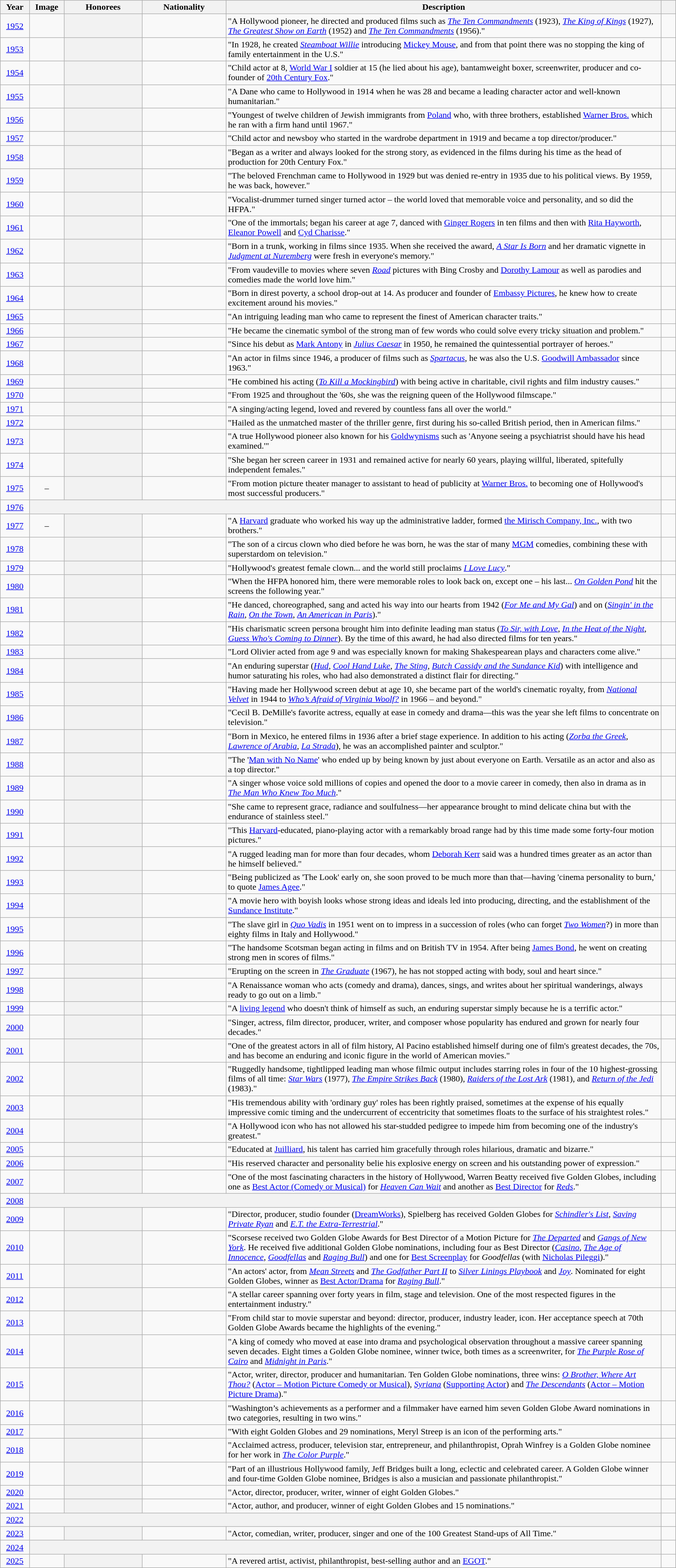<table class="wikitable sortable plainrowheaders" style="text-align:center;">
<tr>
<th scope="col" width="1%">Year</th>
<th scope="col" class="unsortable" width="1%">Image</th>
<th scope="col" width="5%">Honorees</th>
<th scope="col" width="5%">Nationality</th>
<th scope="col" class="unsortable" width="30%">Description</th>
<th scope="col" class="unsortable" width="1%"></th>
</tr>
<tr>
<td><a href='#'>1952</a></td>
<td></td>
<th scope="row"></th>
<td></td>
<td style="text-align:left;">"A Hollywood pioneer, he directed and produced films such as <em><a href='#'>The Ten Commandments</a></em> (1923), <em><a href='#'>The King of Kings</a></em> (1927), <em><a href='#'>The Greatest Show on Earth</a></em> (1952) and <em><a href='#'>The Ten Commandments</a></em> (1956)."</td>
<td></td>
</tr>
<tr>
<td><a href='#'>1953</a></td>
<td></td>
<th scope="row"></th>
<td></td>
<td style="text-align:left;">"In 1928, he created <em><a href='#'>Steamboat Willie</a></em> introducing <a href='#'>Mickey Mouse</a>, and from that point there was no stopping the king of family entertainment in the U.S."</td>
<td></td>
</tr>
<tr>
<td><a href='#'>1954</a></td>
<td></td>
<th scope="row"></th>
<td></td>
<td style="text-align:left;">"Child actor at 8, <a href='#'>World War I</a> soldier at 15 (he lied about his age), bantamweight boxer, screenwriter, producer and co-founder of <a href='#'>20th Century Fox</a>."</td>
<td></td>
</tr>
<tr>
<td><a href='#'>1955</a></td>
<td></td>
<th scope="row"></th>
<td></td>
<td style="text-align:left;">"A Dane who came to Hollywood in 1914 when he was 28 and became a leading character actor and well-known humanitarian."</td>
<td></td>
</tr>
<tr>
<td><a href='#'>1956</a></td>
<td></td>
<th scope="row"></th>
<td></td>
<td style="text-align:left;">"Youngest of twelve children of Jewish immigrants from <a href='#'>Poland</a> who, with three brothers, established <a href='#'>Warner Bros.</a> which he ran with a firm hand until 1967."</td>
<td></td>
</tr>
<tr>
<td><a href='#'>1957</a></td>
<td></td>
<th scope="row"></th>
<td></td>
<td style="text-align:left;">"Child actor and newsboy who started in the wardrobe department in 1919 and became a top director/producer."</td>
<td></td>
</tr>
<tr>
<td><a href='#'>1958</a></td>
<td></td>
<th scope="row"></th>
<td></td>
<td style="text-align:left;">"Began as a writer and always looked for the strong story, as evidenced in the films during his time as the head of production for 20th Century Fox."</td>
<td></td>
</tr>
<tr>
<td><a href='#'>1959</a></td>
<td></td>
<th scope="row"></th>
<td></td>
<td style="text-align:left;">"The beloved Frenchman came to Hollywood in 1929 but was denied re-entry in 1935 due to his political views. By 1959, he was back, however."</td>
<td></td>
</tr>
<tr>
<td><a href='#'>1960</a></td>
<td></td>
<th scope="row"></th>
<td></td>
<td style="text-align:left;">"Vocalist-drummer turned singer turned actor – the world loved that memorable voice and personality, and so did the HFPA."</td>
<td></td>
</tr>
<tr>
<td><a href='#'>1961</a></td>
<td></td>
<th scope="row"></th>
<td></td>
<td style="text-align:left;">"One of the immortals; began his career at age 7, danced with <a href='#'>Ginger Rogers</a> in ten films and then with <a href='#'>Rita Hayworth</a>, <a href='#'>Eleanor Powell</a> and <a href='#'>Cyd Charisse</a>."</td>
<td></td>
</tr>
<tr>
<td><a href='#'>1962</a></td>
<td></td>
<th scope="row"></th>
<td></td>
<td style="text-align:left;">"Born in a trunk, working in films since 1935. When she received the award, <em><a href='#'>A Star Is Born</a></em> and her dramatic vignette in <em><a href='#'>Judgment at Nuremberg</a></em> were fresh in everyone's memory."</td>
<td></td>
</tr>
<tr>
<td><a href='#'>1963</a></td>
<td></td>
<th scope="row"></th>
<td></td>
<td style="text-align:left;">"From vaudeville to movies where seven <em><a href='#'>Road</a></em> pictures with Bing Crosby and <a href='#'>Dorothy Lamour</a> as well as parodies and comedies made the world love him."</td>
<td></td>
</tr>
<tr>
<td><a href='#'>1964</a></td>
<td></td>
<th scope="row"></th>
<td></td>
<td style="text-align:left;">"Born in direst poverty, a school drop-out at 14. As producer and founder of <a href='#'>Embassy Pictures</a>, he knew how to create excitement around his movies."</td>
<td></td>
</tr>
<tr>
<td><a href='#'>1965</a></td>
<td></td>
<th scope="row"></th>
<td></td>
<td style="text-align:left;">"An intriguing leading man who came to represent the finest of American character traits."</td>
<td></td>
</tr>
<tr>
<td><a href='#'>1966</a></td>
<td></td>
<th scope="row"></th>
<td></td>
<td style="text-align:left;">"He became the cinematic symbol of the strong man of few words who could solve every tricky situation and problem."</td>
<td></td>
</tr>
<tr>
<td><a href='#'>1967</a></td>
<td></td>
<th scope="row"></th>
<td></td>
<td style="text-align:left;">"Since his debut as <a href='#'>Mark Antony</a> in <em><a href='#'>Julius Caesar</a></em> in 1950, he remained the quintessential portrayer of heroes."</td>
<td></td>
</tr>
<tr>
<td><a href='#'>1968</a></td>
<td></td>
<th scope="row"></th>
<td></td>
<td style="text-align:left;">"An actor in films since 1946, a producer of films such as <em><a href='#'>Spartacus</a></em>, he was also the U.S. <a href='#'>Goodwill Ambassador</a> since 1963."</td>
<td></td>
</tr>
<tr>
<td><a href='#'>1969</a></td>
<td></td>
<th scope="row"></th>
<td></td>
<td style="text-align:left;">"He combined his acting (<em><a href='#'>To Kill a Mockingbird</a></em>) with being active in charitable, civil rights and film industry causes."</td>
<td></td>
</tr>
<tr>
<td><a href='#'>1970</a></td>
<td></td>
<th scope="row"></th>
<td></td>
<td style="text-align:left;">"From 1925 and throughout the '60s, she was the reigning queen of the Hollywood filmscape."</td>
<td></td>
</tr>
<tr>
<td><a href='#'>1971</a></td>
<td></td>
<th scope="row"></th>
<td></td>
<td style="text-align:left;">"A singing/acting legend, loved and revered by countless fans all over the world."</td>
<td></td>
</tr>
<tr>
<td><a href='#'>1972</a></td>
<td></td>
<th scope="row"></th>
<td></td>
<td style="text-align:left;">"Hailed as the unmatched master of the thriller genre, first during his so-called British period, then in American films."</td>
<td></td>
</tr>
<tr>
<td><a href='#'>1973</a></td>
<td></td>
<th scope="row"></th>
<td></td>
<td style="text-align:left;">"A true Hollywood pioneer also known for his <a href='#'>Goldwynisms</a> such as 'Anyone seeing a psychiatrist should have his head examined.'"</td>
<td></td>
</tr>
<tr>
<td><a href='#'>1974</a></td>
<td></td>
<th scope="row"></th>
<td></td>
<td style="text-align:left;">"She began her screen career in 1931 and remained active for nearly 60 years, playing willful, liberated, spitefully independent females."</td>
<td></td>
</tr>
<tr>
<td><a href='#'>1975</a></td>
<td>–</td>
<th scope="row"></th>
<td></td>
<td style="text-align:left;">"From motion picture theater manager to assistant to head of publicity at <a href='#'>Warner Bros.</a> to becoming one of Hollywood's most successful producers."</td>
<td></td>
</tr>
<tr>
<td><a href='#'>1976</a></td>
<th colspan="4" scope="row" style="text-align:center;"></th>
<td></td>
</tr>
<tr>
<td><a href='#'>1977</a></td>
<td>–</td>
<th scope="row"></th>
<td></td>
<td style="text-align:left;">"A <a href='#'>Harvard</a> graduate who worked his way up the administrative ladder, formed <a href='#'>the Mirisch Company, Inc.</a>, with two brothers."</td>
<td></td>
</tr>
<tr>
<td><a href='#'>1978</a></td>
<td></td>
<th scope="row"></th>
<td></td>
<td style="text-align:left;">"The son of a circus clown who died before he was born, he was the star of many <a href='#'>MGM</a> comedies, combining these with superstardom on television."</td>
<td></td>
</tr>
<tr>
<td><a href='#'>1979</a></td>
<td></td>
<th scope="row"></th>
<td></td>
<td style="text-align:left;">"Hollywood's greatest female clown... and the world still proclaims <em><a href='#'>I Love Lucy</a></em>."</td>
<td></td>
</tr>
<tr>
<td><a href='#'>1980</a></td>
<td></td>
<th scope="row"></th>
<td></td>
<td style="text-align:left;">"When the HFPA honored him, there were memorable roles to look back on, except one – his last... <em><a href='#'>On Golden Pond</a></em> hit the screens the following year."</td>
<td></td>
</tr>
<tr>
<td><a href='#'>1981</a></td>
<td></td>
<th scope="row"></th>
<td></td>
<td style="text-align:left;">"He danced, choreographed, sang and acted his way into our hearts from 1942 (<em><a href='#'>For Me and My Gal</a></em>) and on (<em><a href='#'>Singin' in the Rain</a></em>, <em><a href='#'>On the Town</a></em>, <em><a href='#'>An American in Paris</a></em>)."</td>
<td></td>
</tr>
<tr>
<td><a href='#'>1982</a></td>
<td></td>
<th scope="row"></th>
<td><br></td>
<td style="text-align:left;">"His charismatic screen persona brought him into definite leading man status (<em><a href='#'>To Sir, with Love</a></em>, <em><a href='#'>In the Heat of the Night</a></em>, <em><a href='#'>Guess Who's Coming to Dinner</a></em>). By the time of this award, he had also directed films for ten years."</td>
<td></td>
</tr>
<tr>
<td><a href='#'>1983</a></td>
<td></td>
<th scope="row"></th>
<td></td>
<td style="text-align:left;">"Lord Olivier acted from age 9 and was especially known for making Shakespearean plays and characters come alive."</td>
<td></td>
</tr>
<tr>
<td><a href='#'>1984</a></td>
<td></td>
<th scope="row"></th>
<td></td>
<td style="text-align:left;">"An enduring superstar (<em><a href='#'>Hud</a></em>, <em><a href='#'>Cool Hand Luke</a></em>, <em><a href='#'>The Sting</a></em>, <em><a href='#'>Butch Cassidy and the Sundance Kid</a></em>) with intelligence and humor saturating his roles, who had also demonstrated a distinct flair for directing."</td>
<td></td>
</tr>
<tr>
<td><a href='#'>1985</a></td>
<td></td>
<th scope="row"></th>
<td><br></td>
<td style="text-align:left;">"Having made her Hollywood screen debut at age 10, she became part of the world's cinematic royalty, from <em><a href='#'>National Velvet</a></em> in 1944 to <em><a href='#'>Who’s Afraid of Virginia Woolf?</a></em> in 1966 – and beyond."</td>
<td></td>
</tr>
<tr>
<td><a href='#'>1986</a></td>
<td></td>
<th scope="row"></th>
<td></td>
<td style="text-align:left;">"Cecil B. DeMille's favorite actress, equally at ease in comedy and drama—this was the year she left films to concentrate on television."</td>
<td></td>
</tr>
<tr>
<td><a href='#'>1987</a></td>
<td></td>
<th scope="row"></th>
<td><br></td>
<td style="text-align:left;">"Born in Mexico, he entered films in 1936 after a brief stage experience. In addition to his acting (<em><a href='#'>Zorba the Greek</a></em>, <em><a href='#'>Lawrence of Arabia</a></em>, <em><a href='#'>La Strada</a></em>), he was an accomplished painter and sculptor."</td>
<td></td>
</tr>
<tr>
<td><a href='#'>1988</a></td>
<td></td>
<th scope="row"></th>
<td></td>
<td style="text-align:left;">"The '<a href='#'>Man with No Name</a>' who ended up by being known by just about everyone on Earth. Versatile as an actor and also as a top director."</td>
<td></td>
</tr>
<tr>
<td><a href='#'>1989</a></td>
<td></td>
<th scope="row"></th>
<td></td>
<td style="text-align:left;">"A singer whose voice sold millions of copies and opened the door to a movie career in comedy, then also in drama as in <em><a href='#'>The Man Who Knew Too Much</a></em>."</td>
<td></td>
</tr>
<tr>
<td><a href='#'>1990</a></td>
<td></td>
<th scope="row"></th>
<td></td>
<td style="text-align:left;">"She came to represent grace, radiance and soulfulness—her appearance brought to mind delicate china but with the endurance of stainless steel."</td>
<td></td>
</tr>
<tr>
<td><a href='#'>1991</a></td>
<td></td>
<th scope="row"></th>
<td></td>
<td style="text-align:left;">"This <a href='#'>Harvard</a>-educated, piano-playing actor with a remarkably broad range had by this time made some forty-four motion pictures."</td>
<td></td>
</tr>
<tr>
<td><a href='#'>1992</a></td>
<td></td>
<th scope="row"></th>
<td></td>
<td style="text-align:left;">"A rugged leading man for more than four decades, whom <a href='#'>Deborah Kerr</a> said was a hundred times greater as an actor than he himself believed."</td>
<td></td>
</tr>
<tr>
<td><a href='#'>1993</a></td>
<td></td>
<th scope="row"></th>
<td></td>
<td style="text-align:left;">"Being publicized as 'The Look' early on, she soon proved to be much more than that—having 'cinema personality to burn,' to quote <a href='#'>James Agee</a>."</td>
<td></td>
</tr>
<tr>
<td><a href='#'>1994</a></td>
<td></td>
<th scope="row"></th>
<td></td>
<td style="text-align:left;">"A movie hero with boyish looks whose strong ideas and ideals led into producing, directing, and the establishment of the <a href='#'>Sundance Institute</a>."</td>
<td></td>
</tr>
<tr>
<td><a href='#'>1995</a></td>
<td></td>
<th scope="row"></th>
<td></td>
<td style="text-align:left;">"The slave girl in <em><a href='#'>Quo Vadis</a></em> in 1951 went on to impress in a succession of roles (who can forget <em><a href='#'>Two Women</a></em>?) in more than eighty films in Italy and Hollywood."</td>
<td></td>
</tr>
<tr>
<td><a href='#'>1996</a></td>
<td></td>
<th scope="row"></th>
<td></td>
<td style="text-align:left;">"The handsome Scotsman began acting in films and on British TV in 1954. After being <a href='#'>James Bond</a>, he went on creating strong men in scores of films."</td>
<td></td>
</tr>
<tr>
<td><a href='#'>1997</a></td>
<td></td>
<th scope="row"></th>
<td></td>
<td style="text-align:left;">"Erupting on the screen in <em><a href='#'>The Graduate</a></em> (1967), he has not stopped acting with body, soul and heart since."</td>
<td></td>
</tr>
<tr>
<td><a href='#'>1998</a></td>
<td></td>
<th scope="row"></th>
<td></td>
<td style="text-align:left;">"A Renaissance woman who acts (comedy and drama), dances, sings, and writes about her spiritual wanderings, always ready to go out on a limb."</td>
<td></td>
</tr>
<tr>
<td><a href='#'>1999</a></td>
<td></td>
<th scope="row"></th>
<td></td>
<td style="text-align:left;">"A <a href='#'>living legend</a> who doesn't think of himself as such, an enduring superstar simply because he is a terrific actor."</td>
<td></td>
</tr>
<tr>
<td><a href='#'>2000</a></td>
<td></td>
<th scope="row"></th>
<td></td>
<td style="text-align:left;">"Singer, actress, film director, producer, writer, and composer whose popularity has endured and grown for nearly four decades."</td>
<td></td>
</tr>
<tr>
<td><a href='#'>2001</a></td>
<td></td>
<th scope="row"></th>
<td></td>
<td style="text-align:left;">"One of the greatest actors in all of film history, Al Pacino established himself during one of film's greatest decades, the 70s, and has become an enduring and iconic figure in the world of American movies."</td>
<td></td>
</tr>
<tr>
<td><a href='#'>2002</a></td>
<td></td>
<th scope="row"></th>
<td></td>
<td style="text-align:left;">"Ruggedly handsome, tightlipped leading man whose filmic output includes starring roles in four of the 10 highest-grossing films of all time: <em><a href='#'>Star Wars</a></em> (1977), <em><a href='#'>The Empire Strikes Back</a></em> (1980), <em><a href='#'>Raiders of the Lost Ark</a></em> (1981), and <em><a href='#'>Return of the Jedi</a></em> (1983)."</td>
<td></td>
</tr>
<tr>
<td><a href='#'>2003</a></td>
<td></td>
<th scope="row"></th>
<td></td>
<td style="text-align:left;">"His tremendous ability with 'ordinary guy' roles has been rightly praised, sometimes at the expense of his equally impressive comic timing and the undercurrent of eccentricity that sometimes floats to the surface of his straightest roles."</td>
<td></td>
</tr>
<tr>
<td><a href='#'>2004</a></td>
<td></td>
<th scope="row"></th>
<td></td>
<td style="text-align:left;">"A Hollywood icon who has not allowed his star-studded pedigree to impede him from becoming one of the industry's greatest."</td>
<td></td>
</tr>
<tr>
<td><a href='#'>2005</a></td>
<td></td>
<th scope="row"></th>
<td></td>
<td style="text-align:left;">"Educated at <a href='#'>Juilliard</a>, his talent has carried him gracefully through roles hilarious, dramatic and bizarre."</td>
<td></td>
</tr>
<tr>
<td><a href='#'>2006</a></td>
<td></td>
<th scope="row"></th>
<td></td>
<td style="text-align:left;">"His reserved character and personality belie his explosive energy on screen and his outstanding power of expression."</td>
<td></td>
</tr>
<tr>
<td><a href='#'>2007</a></td>
<td></td>
<th scope="row"></th>
<td></td>
<td style="text-align:left;">"One of the most fascinating characters in the history of Hollywood, Warren Beatty received five Golden Globes, including one as <a href='#'>Best Actor (Comedy or Musical)</a> for <em><a href='#'>Heaven Can Wait</a></em> and another as <a href='#'>Best Director</a> for <em><a href='#'>Reds</a></em>."</td>
<td></td>
</tr>
<tr>
<td><a href='#'>2008</a></td>
<th colspan="4" scope="row" style="text-align:center;"></th>
<td></td>
</tr>
<tr>
<td><a href='#'>2009</a></td>
<td></td>
<th scope="row"></th>
<td></td>
<td style="text-align:left;">"Director, producer, studio founder (<a href='#'>DreamWorks</a>), Spielberg has received Golden Globes for <em><a href='#'>Schindler's List</a></em>, <em><a href='#'>Saving Private Ryan</a></em> and <em><a href='#'>E.T. the Extra-Terrestrial</a></em>."</td>
<td></td>
</tr>
<tr>
<td><a href='#'>2010</a></td>
<td></td>
<th scope="row"></th>
<td></td>
<td style="text-align:left;">"Scorsese received two Golden Globe Awards for Best Director of a Motion Picture for <em><a href='#'>The Departed</a></em> and <em><a href='#'>Gangs of New York</a></em>. He received five additional Golden Globe nominations, including four as Best Director (<em><a href='#'>Casino</a></em>, <em><a href='#'>The Age of Innocence</a></em>, <em><a href='#'>Goodfellas</a></em> and <em><a href='#'>Raging Bull</a></em>) and one for <a href='#'>Best Screenplay</a> for <em>Goodfellas</em> (with <a href='#'>Nicholas Pileggi</a>)."</td>
<td></td>
</tr>
<tr>
<td><a href='#'>2011</a></td>
<td></td>
<th scope="row"></th>
<td></td>
<td style="text-align:left;">"An actors' actor, from <em><a href='#'>Mean Streets</a></em> and <em><a href='#'>The Godfather Part II</a></em> to <em><a href='#'>Silver Linings Playbook</a></em> and <em><a href='#'>Joy</a></em>. Nominated for eight Golden Globes, winner as <a href='#'>Best Actor/Drama</a> for <em><a href='#'>Raging Bull</a></em>."</td>
<td></td>
</tr>
<tr>
<td><a href='#'>2012</a></td>
<td></td>
<th scope="row"></th>
<td></td>
<td style="text-align:left;">"A stellar career spanning over forty years in film, stage and television. One of the most respected figures in the entertainment industry."</td>
<td></td>
</tr>
<tr>
<td><a href='#'>2013</a></td>
<td></td>
<th scope="row"></th>
<td></td>
<td style="text-align:left;">"From child star to movie superstar and beyond: director, producer, industry leader, icon. Her acceptance speech at 70th Golden Globe Awards became the highlights of the evening."</td>
<td></td>
</tr>
<tr>
<td><a href='#'>2014</a></td>
<td></td>
<th scope="row"></th>
<td></td>
<td style="text-align:left;">"A king of comedy who moved at ease into drama and psychological observation throughout a massive career spanning seven decades. Eight times a Golden Globe nominee, winner twice, both times as a screenwriter, for <em><a href='#'>The Purple Rose of Cairo</a></em> and <em><a href='#'>Midnight in Paris</a></em>."</td>
<td></td>
</tr>
<tr>
<td><a href='#'>2015</a></td>
<td></td>
<th scope="row"></th>
<td></td>
<td style="text-align:left;">"Actor, writer, director, producer and humanitarian. Ten Golden Globe nominations, three wins: <em><a href='#'>O Brother, Where Art Thou?</a></em> (<a href='#'>Actor – Motion Picture Comedy or Musical</a>), <em><a href='#'>Syriana</a></em> (<a href='#'>Supporting Actor</a>) and <em><a href='#'>The Descendants</a></em> (<a href='#'>Actor – Motion Picture Drama</a>)."</td>
<td></td>
</tr>
<tr>
<td><a href='#'>2016</a></td>
<td></td>
<th scope="row"></th>
<td></td>
<td style="text-align:left;">"Washington’s achievements as a performer and a filmmaker have earned him seven Golden Globe Award nominations in two categories, resulting in two wins."</td>
<td></td>
</tr>
<tr>
<td><a href='#'>2017</a></td>
<td></td>
<th scope="row"></th>
<td></td>
<td style="text-align:left;">"With eight Golden Globes and 29 nominations, Meryl Streep is an icon of the performing arts."</td>
<td></td>
</tr>
<tr>
<td><a href='#'>2018</a></td>
<td></td>
<th scope="row"></th>
<td></td>
<td style="text-align:left;">"Acclaimed actress, producer, television star, entrepreneur, and philanthropist, Oprah Winfrey is a Golden Globe nominee for her work in <em><a href='#'>The Color Purple</a></em>."</td>
<td></td>
</tr>
<tr>
<td><a href='#'>2019</a></td>
<td></td>
<th scope="row"></th>
<td></td>
<td style="text-align:left;">"Part of an illustrious Hollywood family, Jeff Bridges built a long, eclectic and celebrated career. A Golden Globe winner and four-time Golden Globe nominee, Bridges is also a musician and passionate philanthropist."</td>
<td></td>
</tr>
<tr>
<td><a href='#'>2020</a></td>
<td></td>
<th scope="row"></th>
<td></td>
<td style="text-align:left;">"Actor, director, producer, writer, winner of eight Golden Globes."</td>
<td></td>
</tr>
<tr>
<td><a href='#'>2021</a></td>
<td></td>
<th scope="row"></th>
<td></td>
<td style="text-align:left;">"Actor, author, and producer, winner of eight Golden Globes and 15 nominations."</td>
<td></td>
</tr>
<tr>
<td><a href='#'>2022</a></td>
<th colspan="4" scope="row" style="text-align:center;"></th>
<td></td>
</tr>
<tr>
<td><a href='#'>2023</a></td>
<td></td>
<th scope="row"></th>
<td></td>
<td style="text-align:left;">"Actor, comedian, writer, producer, singer and one of the 100 Greatest Stand-ups of All Time."</td>
<td></td>
</tr>
<tr>
<td><a href='#'>2024</a></td>
<th colspan="4" scope="row" style="text-align:center;"></th>
<td></td>
</tr>
<tr>
<td><a href='#'>2025</a></td>
<td></td>
<th scope="row"></th>
<td></td>
<td style="text-align:left;">"A revered artist, activist, philanthropist, best-selling author and an <a href='#'>EGOT</a>."</td>
<td></td>
</tr>
</table>
